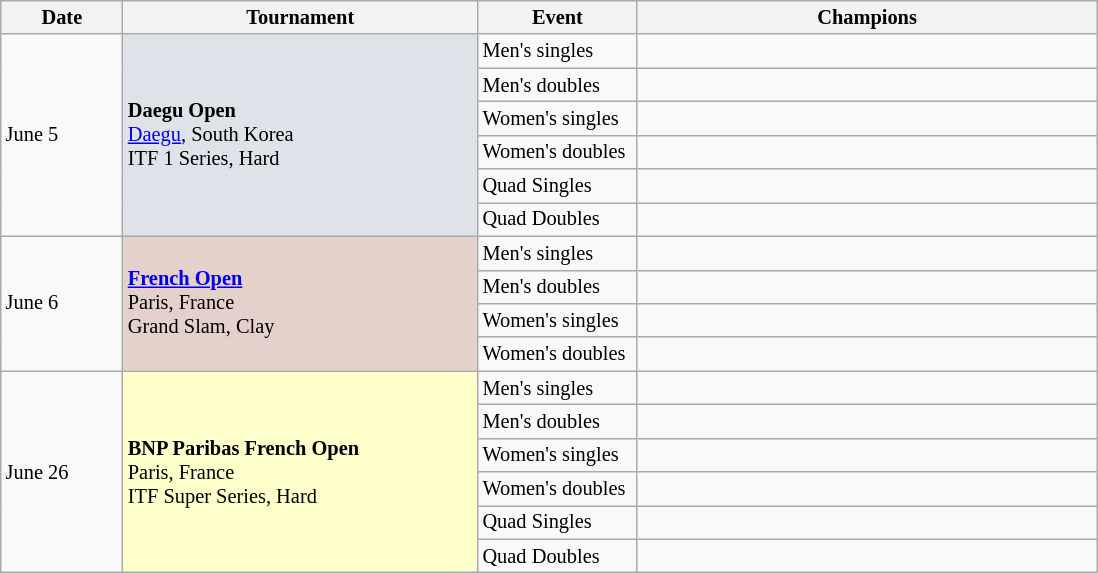<table class=wikitable style=font-size:85%>
<tr>
<th width=75>Date</th>
<th width=230>Tournament</th>
<th width=100>Event</th>
<th width=300>Champions</th>
</tr>
<tr>
<td rowspan=6>June 5</td>
<td bgcolor=#dfe2e9 rowspan=6><strong>Daegu Open</strong><br> <a href='#'>Daegu</a>, South Korea<br>ITF 1 Series, Hard</td>
<td>Men's singles</td>
<td></td>
</tr>
<tr>
<td>Men's doubles</td>
<td><br></td>
</tr>
<tr>
<td>Women's singles</td>
<td></td>
</tr>
<tr>
<td>Women's doubles</td>
<td><br></td>
</tr>
<tr>
<td>Quad Singles</td>
<td></td>
</tr>
<tr>
<td>Quad Doubles</td>
<td><br></td>
</tr>
<tr>
<td rowspan=4>June 6</td>
<td bgcolor=#e5d1cb rowspan=4><strong><a href='#'>French Open</a></strong><br> Paris, France<br>Grand Slam, Clay</td>
<td>Men's singles</td>
<td></td>
</tr>
<tr>
<td>Men's doubles</td>
<td><br></td>
</tr>
<tr>
<td>Women's singles</td>
<td></td>
</tr>
<tr>
<td>Women's doubles</td>
<td><br></td>
</tr>
<tr>
<td rowspan=6>June 26</td>
<td bgcolor=#ffffcc rowspan=6><strong>BNP Paribas French Open</strong><br> Paris, France<br>ITF Super Series, Hard</td>
<td>Men's singles</td>
<td></td>
</tr>
<tr>
<td>Men's doubles</td>
<td><br></td>
</tr>
<tr>
<td>Women's singles</td>
<td></td>
</tr>
<tr>
<td>Women's doubles</td>
<td><br></td>
</tr>
<tr>
<td>Quad Singles</td>
<td></td>
</tr>
<tr>
<td>Quad Doubles</td>
<td><br></td>
</tr>
</table>
